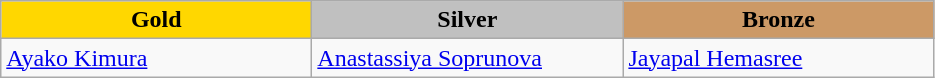<table class="wikitable" style="text-align:left">
<tr align="center">
<td width=200 bgcolor=gold><strong>Gold</strong></td>
<td width=200 bgcolor=silver><strong>Silver</strong></td>
<td width=200 bgcolor=CC9966><strong>Bronze</strong></td>
</tr>
<tr>
<td><a href='#'>Ayako Kimura</a><br><em></em></td>
<td><a href='#'>Anastassiya Soprunova</a><br><em></em></td>
<td><a href='#'>Jayapal Hemasree</a><br><em></em></td>
</tr>
</table>
